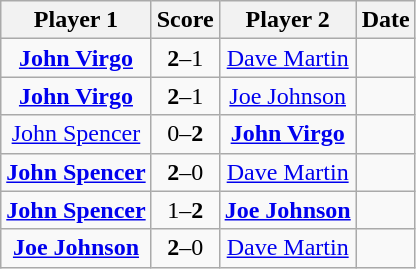<table class="wikitable" style="text-align: center">
<tr>
<th>Player 1</th>
<th>Score</th>
<th>Player 2</th>
<th>Date</th>
</tr>
<tr>
<td> <strong><a href='#'>John Virgo</a></strong></td>
<td><strong>2</strong>–1</td>
<td> <a href='#'>Dave Martin</a></td>
<td></td>
</tr>
<tr>
<td> <strong><a href='#'>John Virgo</a></strong></td>
<td><strong>2</strong>–1</td>
<td> <a href='#'>Joe Johnson</a></td>
<td></td>
</tr>
<tr>
<td> <a href='#'>John Spencer</a></td>
<td>0–<strong>2</strong></td>
<td> <strong><a href='#'>John Virgo</a></strong></td>
<td></td>
</tr>
<tr>
<td> <strong><a href='#'>John Spencer</a></strong></td>
<td><strong>2</strong>–0</td>
<td> <a href='#'>Dave Martin</a></td>
<td></td>
</tr>
<tr>
<td> <strong><a href='#'>John Spencer</a></strong></td>
<td>1–<strong>2</strong></td>
<td> <strong><a href='#'>Joe Johnson</a></strong></td>
<td></td>
</tr>
<tr>
<td> <strong><a href='#'>Joe Johnson</a></strong></td>
<td><strong>2</strong>–0</td>
<td> <a href='#'>Dave Martin</a></td>
<td></td>
</tr>
</table>
